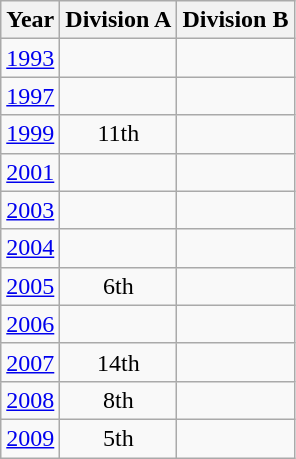<table class="wikitable" style="text-align:center">
<tr>
<th>Year</th>
<th>Division A</th>
<th>Division B</th>
</tr>
<tr>
<td><a href='#'>1993</a></td>
<td></td>
<td></td>
</tr>
<tr>
<td><a href='#'>1997</a></td>
<td></td>
<td></td>
</tr>
<tr>
<td><a href='#'>1999</a></td>
<td>11th</td>
<td></td>
</tr>
<tr>
<td><a href='#'>2001</a></td>
<td></td>
<td></td>
</tr>
<tr>
<td><a href='#'>2003</a></td>
<td></td>
<td></td>
</tr>
<tr>
<td><a href='#'>2004</a></td>
<td></td>
<td></td>
</tr>
<tr>
<td><a href='#'>2005</a></td>
<td>6th</td>
<td></td>
</tr>
<tr>
<td><a href='#'>2006</a></td>
<td></td>
<td></td>
</tr>
<tr>
<td><a href='#'>2007</a></td>
<td>14th</td>
<td></td>
</tr>
<tr>
<td><a href='#'>2008</a></td>
<td>8th</td>
<td></td>
</tr>
<tr>
<td><a href='#'>2009</a></td>
<td>5th</td>
<td></td>
</tr>
</table>
